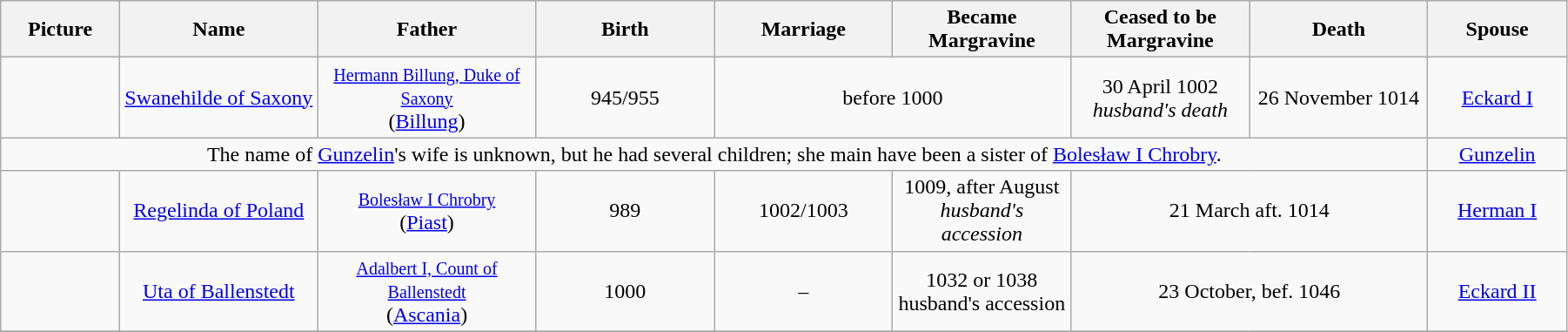<table width=95% class="wikitable">
<tr>
<th width = "6%">Picture</th>
<th width = "10%">Name</th>
<th width = "11%">Father</th>
<th width = "9%">Birth</th>
<th width = "9%">Marriage</th>
<th width = "9%">Became Margravine</th>
<th width = "9%">Ceased to be Margravine</th>
<th width = "9%">Death</th>
<th width = "7%">Spouse</th>
</tr>
<tr>
<td align="center"></td>
<td align="center"><a href='#'>Swanehilde of Saxony</a></td>
<td align="center"><small><a href='#'>Hermann Billung, Duke of Saxony</a></small><br>(<a href='#'>Billung</a>)</td>
<td align="center">945/955</td>
<td align="center" colspan="2">before 1000</td>
<td align="center">30 April 1002<br><em>husband's death</em></td>
<td align="center">26 November 1014</td>
<td align="center"><a href='#'>Eckard I</a></td>
</tr>
<tr>
<td align="center" colspan="8">The name of <a href='#'>Gunzelin</a>'s wife is unknown, but he had several children; she main have been a sister of <a href='#'>Bolesław I Chrobry</a>.</td>
<td align="center"><a href='#'>Gunzelin</a></td>
</tr>
<tr>
<td align="center"></td>
<td align="center"><a href='#'>Regelinda of Poland</a></td>
<td align="center"><small><a href='#'>Bolesław I Chrobry</a></small><br>(<a href='#'>Piast</a>)</td>
<td align="center">989</td>
<td align="center">1002/1003</td>
<td align="center">1009, after August<br><em>husband's accession<strong></td>
<td align="center" colspan="2">21 March aft. 1014</td>
<td align="center"><a href='#'>Herman I</a></td>
</tr>
<tr>
<td align="center"></td>
<td align="center"><a href='#'>Uta of Ballenstedt</a></td>
<td align="center"><small><a href='#'>Adalbert I, Count of Ballenstedt</a></small><br>(<a href='#'>Ascania</a>)</td>
<td align="center">1000</td>
<td align="center">–</td>
<td align="center">1032 or 1038<br></em>husband's accession</strong></td>
<td align="center" colspan="2">23 October, bef. 1046</td>
<td align="center"><a href='#'>Eckard II</a></td>
</tr>
<tr>
</tr>
</table>
